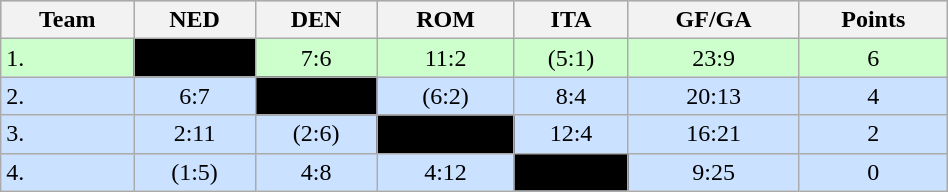<table class="wikitable" bgcolor="#EFEFFF" width="50%">
<tr bgcolor="#BCD2EE">
<th>Team</th>
<th>NED</th>
<th>DEN</th>
<th>ROM</th>
<th>ITA</th>
<th>GF/GA</th>
<th>Points</th>
</tr>
<tr bgcolor="#ccffcc" align="center">
<td align="left">1. </td>
<td style="background:#000000;"></td>
<td>7:6</td>
<td>11:2</td>
<td>(5:1)</td>
<td>23:9</td>
<td>6</td>
</tr>
<tr bgcolor="#CAE1FF" align="center">
<td align="left">2. </td>
<td>6:7</td>
<td style="background:#000000;"></td>
<td>(6:2)</td>
<td>8:4</td>
<td>20:13</td>
<td>4</td>
</tr>
<tr bgcolor="#CAE1FF" align="center">
<td align="left">3. </td>
<td>2:11</td>
<td>(2:6)</td>
<td style="background:#000000;"></td>
<td>12:4</td>
<td>16:21</td>
<td>2</td>
</tr>
<tr bgcolor="#CAE1FF" align="center">
<td align="left">4. </td>
<td>(1:5)</td>
<td>4:8</td>
<td>4:12</td>
<td style="background:#000000;"></td>
<td>9:25</td>
<td>0</td>
</tr>
</table>
